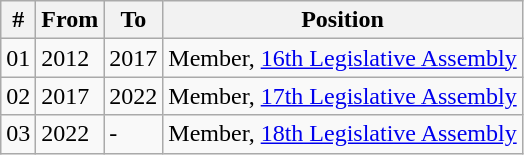<table class="wikitable sortable">
<tr>
<th>#</th>
<th>From</th>
<th>To</th>
<th>Position</th>
</tr>
<tr>
<td>01</td>
<td>2012</td>
<td>2017</td>
<td>Member, <a href='#'>16th Legislative Assembly</a></td>
</tr>
<tr>
<td>02</td>
<td>2017</td>
<td>2022</td>
<td>Member, <a href='#'>17th Legislative Assembly</a></td>
</tr>
<tr>
<td>03</td>
<td>2022</td>
<td>-</td>
<td>Member, <a href='#'>18th Legislative Assembly</a></td>
</tr>
</table>
